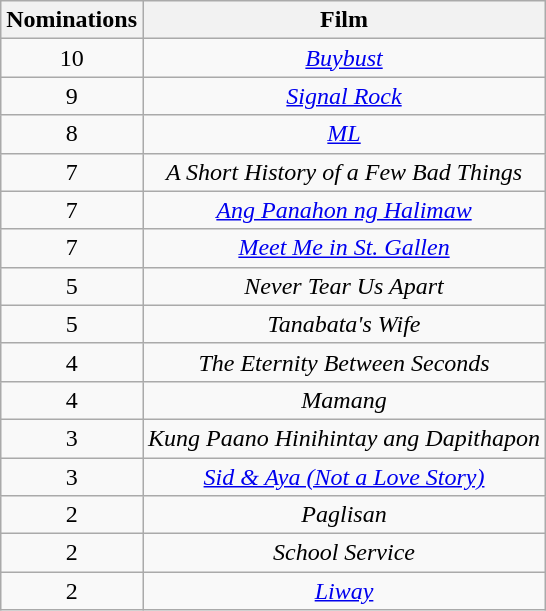<table class="wikitable" rowspan=2 border=2 style="text-align:center;">
<tr>
<th>Nominations</th>
<th>Film</th>
</tr>
<tr>
<td>10</td>
<td><em><a href='#'>Buybust</a></em></td>
</tr>
<tr>
<td>9</td>
<td><em><a href='#'>Signal Rock</a></em></td>
</tr>
<tr>
<td>8</td>
<td><em><a href='#'>ML</a></em></td>
</tr>
<tr>
<td>7</td>
<td><em>A Short History of a Few Bad Things</em></td>
</tr>
<tr>
<td>7</td>
<td><em><a href='#'>Ang Panahon ng Halimaw</a></em></td>
</tr>
<tr>
<td>7</td>
<td><em><a href='#'>Meet Me in St. Gallen</a></em></td>
</tr>
<tr>
<td>5</td>
<td><em>Never Tear Us Apart</em></td>
</tr>
<tr>
<td>5</td>
<td><em>Tanabata's Wife</em></td>
</tr>
<tr>
<td>4</td>
<td><em>The Eternity Between Seconds</em></td>
</tr>
<tr>
<td>4</td>
<td><em>Mamang</em></td>
</tr>
<tr>
<td>3</td>
<td><em>Kung Paano Hinihintay ang Dapithapon</em></td>
</tr>
<tr>
<td>3</td>
<td><em><a href='#'>Sid & Aya (Not a Love Story)</a></em></td>
</tr>
<tr>
<td>2</td>
<td><em>Paglisan</em></td>
</tr>
<tr>
<td>2</td>
<td><em>School Service</em></td>
</tr>
<tr>
<td>2</td>
<td><em><a href='#'>Liway</a></em></td>
</tr>
</table>
